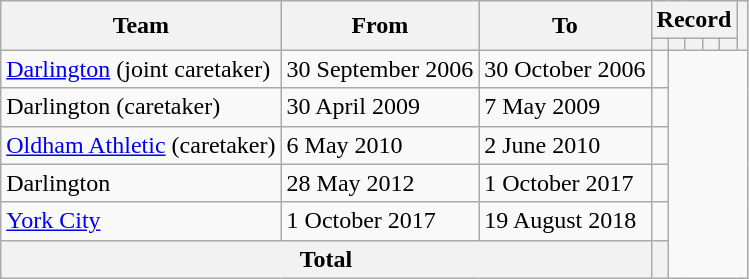<table class=wikitable style=text-align:center>
<tr>
<th rowspan=2>Team</th>
<th rowspan=2>From</th>
<th rowspan=2>To</th>
<th colspan=5>Record</th>
<th rowspan=2></th>
</tr>
<tr>
<th></th>
<th></th>
<th></th>
<th></th>
<th></th>
</tr>
<tr>
<td align=left><a href='#'>Darlington</a> (joint caretaker)</td>
<td align=left>30 September 2006</td>
<td align=left>30 October 2006<br></td>
<td></td>
</tr>
<tr>
<td align=left>Darlington (caretaker)</td>
<td align=left>30 April 2009</td>
<td align=left>7 May 2009<br></td>
<td></td>
</tr>
<tr>
<td align=left><a href='#'>Oldham Athletic</a> (caretaker)</td>
<td align=left>6 May 2010</td>
<td align=left>2 June 2010<br></td>
<td></td>
</tr>
<tr>
<td align=left>Darlington</td>
<td align=left>28 May 2012</td>
<td align=left>1 October 2017<br></td>
<td></td>
</tr>
<tr>
<td align=left><a href='#'>York City</a></td>
<td align=left>1 October 2017</td>
<td align=left>19 August 2018<br></td>
<td></td>
</tr>
<tr>
<th colspan=3>Total<br></th>
<th></th>
</tr>
</table>
